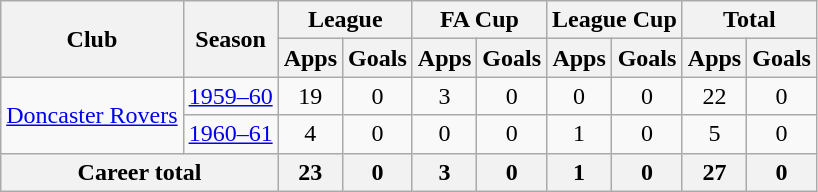<table class="wikitable" style="text-align: center;">
<tr>
<th rowspan="2">Club</th>
<th rowspan="2">Season</th>
<th colspan="2">League</th>
<th colspan="2">FA Cup</th>
<th colspan="2">League Cup</th>
<th colspan="2">Total</th>
</tr>
<tr>
<th>Apps</th>
<th>Goals</th>
<th>Apps</th>
<th>Goals</th>
<th>Apps</th>
<th>Goals</th>
<th>Apps</th>
<th>Goals</th>
</tr>
<tr>
<td rowspan="2"><a href='#'>Doncaster Rovers</a></td>
<td><a href='#'>1959–60</a></td>
<td>19</td>
<td>0</td>
<td>3</td>
<td>0</td>
<td>0</td>
<td>0</td>
<td>22</td>
<td>0</td>
</tr>
<tr>
<td><a href='#'>1960–61</a></td>
<td>4</td>
<td>0</td>
<td>0</td>
<td>0</td>
<td>1</td>
<td>0</td>
<td>5</td>
<td>0</td>
</tr>
<tr>
<th colspan="2">Career total</th>
<th>23</th>
<th>0</th>
<th>3</th>
<th>0</th>
<th>1</th>
<th>0</th>
<th>27</th>
<th>0</th>
</tr>
</table>
